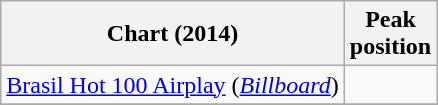<table class="wikitable sortable">
<tr>
<th>Chart (2014)</th>
<th>Peak<br>position</th>
</tr>
<tr>
<td><a href='#'>Brasil Hot 100 Airplay</a> (<a href='#'><em>Billboard</em></a>)</td>
<td></td>
</tr>
<tr>
</tr>
</table>
